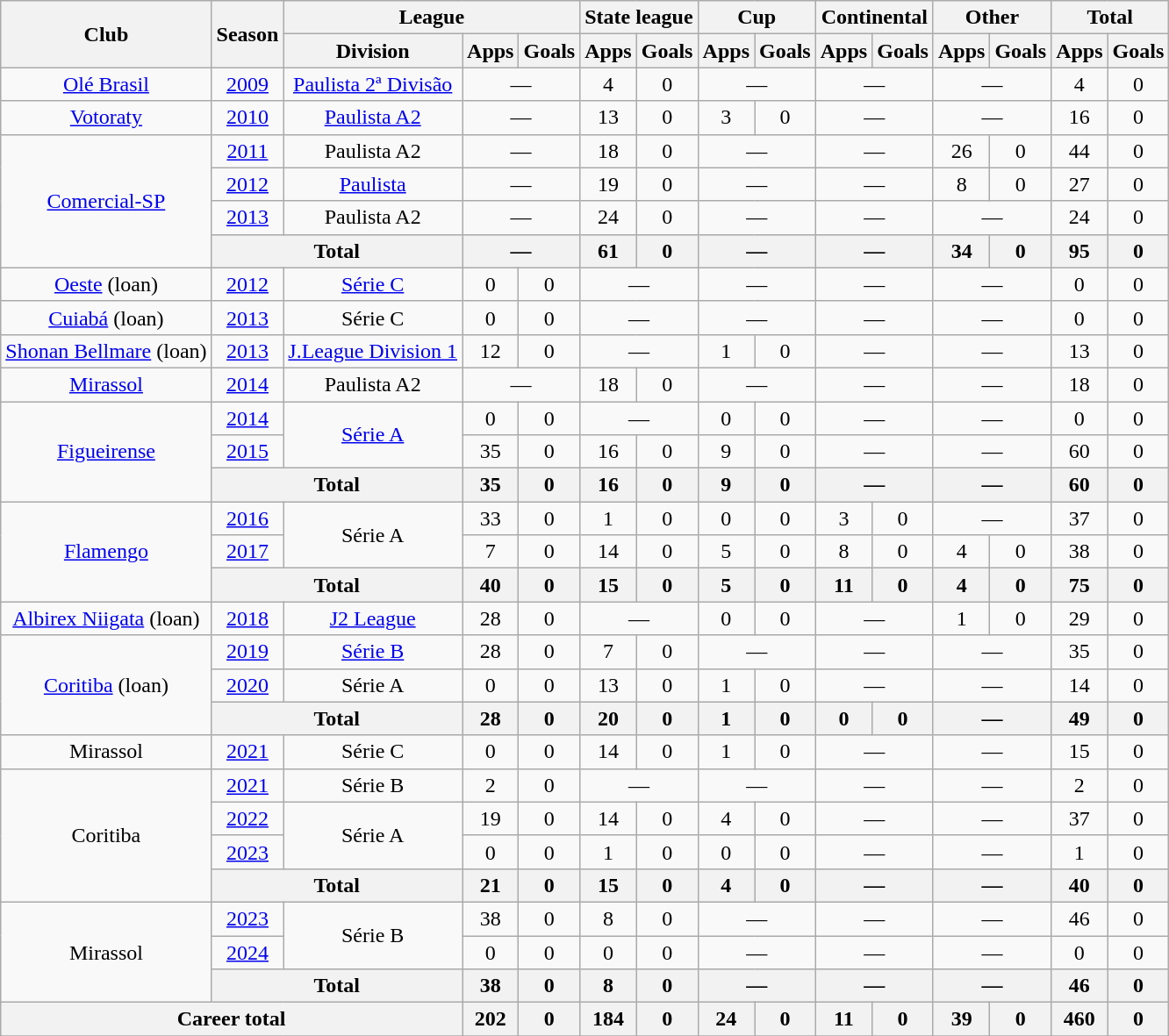<table class="wikitable" style="text-align: center;">
<tr>
<th rowspan="2">Club</th>
<th rowspan="2">Season</th>
<th colspan="3">League</th>
<th colspan="2">State league</th>
<th colspan="2">Cup</th>
<th colspan="2">Continental</th>
<th colspan="2">Other</th>
<th colspan="2">Total</th>
</tr>
<tr>
<th>Division</th>
<th>Apps</th>
<th>Goals</th>
<th>Apps</th>
<th>Goals</th>
<th>Apps</th>
<th>Goals</th>
<th>Apps</th>
<th>Goals</th>
<th>Apps</th>
<th>Goals</th>
<th>Apps</th>
<th>Goals</th>
</tr>
<tr>
<td valign="center"><a href='#'>Olé Brasil</a></td>
<td><a href='#'>2009</a></td>
<td><a href='#'>Paulista 2ª Divisão</a></td>
<td colspan=2>—</td>
<td>4</td>
<td>0</td>
<td colspan=2>—</td>
<td colspan=2>—</td>
<td colspan=2>—</td>
<td>4</td>
<td>0</td>
</tr>
<tr>
<td valign="center"><a href='#'>Votoraty</a></td>
<td><a href='#'>2010</a></td>
<td><a href='#'>Paulista A2</a></td>
<td colspan=2>—</td>
<td>13</td>
<td>0</td>
<td>3</td>
<td>0</td>
<td colspan=2>—</td>
<td colspan=2>—</td>
<td>16</td>
<td>0</td>
</tr>
<tr>
<td rowspan="4"><a href='#'>Comercial-SP</a></td>
<td><a href='#'>2011</a></td>
<td>Paulista A2</td>
<td colspan=2>—</td>
<td>18</td>
<td>0</td>
<td colspan=2>—</td>
<td colspan=2>—</td>
<td>26</td>
<td>0</td>
<td>44</td>
<td>0</td>
</tr>
<tr>
<td><a href='#'>2012</a></td>
<td><a href='#'>Paulista</a></td>
<td colspan=2>—</td>
<td>19</td>
<td>0</td>
<td colspan=2>—</td>
<td colspan=2>—</td>
<td>8</td>
<td>0</td>
<td>27</td>
<td>0</td>
</tr>
<tr>
<td><a href='#'>2013</a></td>
<td>Paulista A2</td>
<td colspan=2>—</td>
<td>24</td>
<td>0</td>
<td colspan=2>—</td>
<td colspan=2>—</td>
<td colspan=2>—</td>
<td>24</td>
<td>0</td>
</tr>
<tr>
<th colspan="2">Total</th>
<th colspan=2>—</th>
<th>61</th>
<th>0</th>
<th colspan=2>—</th>
<th colspan=2>—</th>
<th>34</th>
<th>0</th>
<th>95</th>
<th>0</th>
</tr>
<tr>
<td valign="center"><a href='#'>Oeste</a> (loan)</td>
<td><a href='#'>2012</a></td>
<td><a href='#'>Série C</a></td>
<td>0</td>
<td>0</td>
<td colspan=2>—</td>
<td colspan=2>—</td>
<td colspan=2>—</td>
<td colspan=2>—</td>
<td>0</td>
<td>0</td>
</tr>
<tr>
<td valign="center"><a href='#'>Cuiabá</a> (loan)</td>
<td><a href='#'>2013</a></td>
<td>Série C</td>
<td>0</td>
<td>0</td>
<td colspan=2>—</td>
<td colspan=2>—</td>
<td colspan=2>—</td>
<td colspan=2>—</td>
<td>0</td>
<td>0</td>
</tr>
<tr>
<td valign="center"><a href='#'>Shonan Bellmare</a> (loan)</td>
<td><a href='#'>2013</a></td>
<td><a href='#'>J.League Division 1</a></td>
<td>12</td>
<td>0</td>
<td colspan=2>—</td>
<td>1</td>
<td>0</td>
<td colspan=2>—</td>
<td colspan=2>—</td>
<td>13</td>
<td>0</td>
</tr>
<tr>
<td valign="center"><a href='#'>Mirassol</a></td>
<td><a href='#'>2014</a></td>
<td>Paulista A2</td>
<td colspan=2>—</td>
<td>18</td>
<td>0</td>
<td colspan=2>—</td>
<td colspan=2>—</td>
<td colspan=2>—</td>
<td>18</td>
<td>0</td>
</tr>
<tr>
<td rowspan="3"><a href='#'>Figueirense</a></td>
<td><a href='#'>2014</a></td>
<td rowspan="2"><a href='#'>Série A</a></td>
<td>0</td>
<td>0</td>
<td colspan=2>—</td>
<td>0</td>
<td>0</td>
<td colspan=2>—</td>
<td colspan=2>—</td>
<td>0</td>
<td>0</td>
</tr>
<tr>
<td><a href='#'>2015</a></td>
<td>35</td>
<td>0</td>
<td>16</td>
<td>0</td>
<td>9</td>
<td>0</td>
<td colspan=2>—</td>
<td colspan=2>—</td>
<td>60</td>
<td>0</td>
</tr>
<tr>
<th colspan=2>Total</th>
<th>35</th>
<th>0</th>
<th>16</th>
<th>0</th>
<th>9</th>
<th>0</th>
<th colspan=2>—</th>
<th colspan=2>—</th>
<th>60</th>
<th>0</th>
</tr>
<tr>
<td rowspan="3"><a href='#'>Flamengo</a></td>
<td><a href='#'>2016</a></td>
<td rowspan="2">Série A</td>
<td>33</td>
<td>0</td>
<td>1</td>
<td>0</td>
<td>0</td>
<td>0</td>
<td>3</td>
<td>0</td>
<td colspan=2>—</td>
<td>37</td>
<td>0</td>
</tr>
<tr>
<td><a href='#'>2017</a></td>
<td>7</td>
<td>0</td>
<td>14</td>
<td>0</td>
<td>5</td>
<td>0</td>
<td>8</td>
<td>0</td>
<td>4</td>
<td>0</td>
<td>38</td>
<td>0</td>
</tr>
<tr>
<th colspan="2">Total</th>
<th>40</th>
<th>0</th>
<th>15</th>
<th>0</th>
<th>5</th>
<th>0</th>
<th>11</th>
<th>0</th>
<th>4</th>
<th>0</th>
<th>75</th>
<th>0</th>
</tr>
<tr>
<td><a href='#'>Albirex Niigata</a> (loan)</td>
<td><a href='#'>2018</a></td>
<td><a href='#'>J2 League</a></td>
<td>28</td>
<td>0</td>
<td colspan=2>—</td>
<td>0</td>
<td>0</td>
<td colspan=2>—</td>
<td>1</td>
<td>0</td>
<td>29</td>
<td>0</td>
</tr>
<tr>
<td rowspan="3"><a href='#'>Coritiba</a> (loan)</td>
<td><a href='#'>2019</a></td>
<td><a href='#'>Série B</a></td>
<td>28</td>
<td>0</td>
<td>7</td>
<td>0</td>
<td colspan=2>—</td>
<td colspan=2>—</td>
<td colspan=2>—</td>
<td>35</td>
<td>0</td>
</tr>
<tr>
<td><a href='#'>2020</a></td>
<td>Série A</td>
<td>0</td>
<td>0</td>
<td>13</td>
<td>0</td>
<td>1</td>
<td>0</td>
<td colspan=2>—</td>
<td colspan=2>—</td>
<td>14</td>
<td>0</td>
</tr>
<tr>
<th colspan="2">Total</th>
<th>28</th>
<th>0</th>
<th>20</th>
<th>0</th>
<th>1</th>
<th>0</th>
<th>0</th>
<th>0</th>
<th colspan=2>—</th>
<th>49</th>
<th>0</th>
</tr>
<tr>
<td>Mirassol</td>
<td><a href='#'>2021</a></td>
<td>Série C</td>
<td>0</td>
<td>0</td>
<td>14</td>
<td>0</td>
<td>1</td>
<td>0</td>
<td colspan=2>—</td>
<td colspan=2>—</td>
<td>15</td>
<td>0</td>
</tr>
<tr>
<td rowspan="4">Coritiba</td>
<td><a href='#'>2021</a></td>
<td>Série B</td>
<td>2</td>
<td>0</td>
<td colspan=2>—</td>
<td colspan=2>—</td>
<td colspan=2>—</td>
<td colspan=2>—</td>
<td>2</td>
<td>0</td>
</tr>
<tr>
<td><a href='#'>2022</a></td>
<td rowspan="2">Série A</td>
<td>19</td>
<td>0</td>
<td>14</td>
<td>0</td>
<td>4</td>
<td>0</td>
<td colspan=2>—</td>
<td colspan=2>—</td>
<td>37</td>
<td>0</td>
</tr>
<tr>
<td><a href='#'>2023</a></td>
<td>0</td>
<td>0</td>
<td>1</td>
<td>0</td>
<td>0</td>
<td>0</td>
<td colspan=2>—</td>
<td colspan=2>—</td>
<td>1</td>
<td>0</td>
</tr>
<tr>
<th colspan="2">Total</th>
<th>21</th>
<th>0</th>
<th>15</th>
<th>0</th>
<th>4</th>
<th>0</th>
<th colspan=2>—</th>
<th colspan=2>—</th>
<th>40</th>
<th>0</th>
</tr>
<tr>
<td rowspan="3">Mirassol</td>
<td><a href='#'>2023</a></td>
<td rowspan="2">Série B</td>
<td>38</td>
<td>0</td>
<td>8</td>
<td>0</td>
<td colspan=2>—</td>
<td colspan=2>—</td>
<td colspan=2>—</td>
<td>46</td>
<td>0</td>
</tr>
<tr>
<td><a href='#'>2024</a></td>
<td>0</td>
<td>0</td>
<td>0</td>
<td>0</td>
<td colspan=2>—</td>
<td colspan=2>—</td>
<td colspan=2>—</td>
<td>0</td>
<td>0</td>
</tr>
<tr>
<th colspan="2">Total</th>
<th>38</th>
<th>0</th>
<th>8</th>
<th>0</th>
<th colspan=2>—</th>
<th colspan=2>—</th>
<th colspan=2>—</th>
<th>46</th>
<th>0</th>
</tr>
<tr>
<th colspan="3">Career total</th>
<th>202</th>
<th>0</th>
<th>184</th>
<th>0</th>
<th>24</th>
<th>0</th>
<th>11</th>
<th>0</th>
<th>39</th>
<th>0</th>
<th>460</th>
<th>0</th>
</tr>
<tr>
</tr>
</table>
